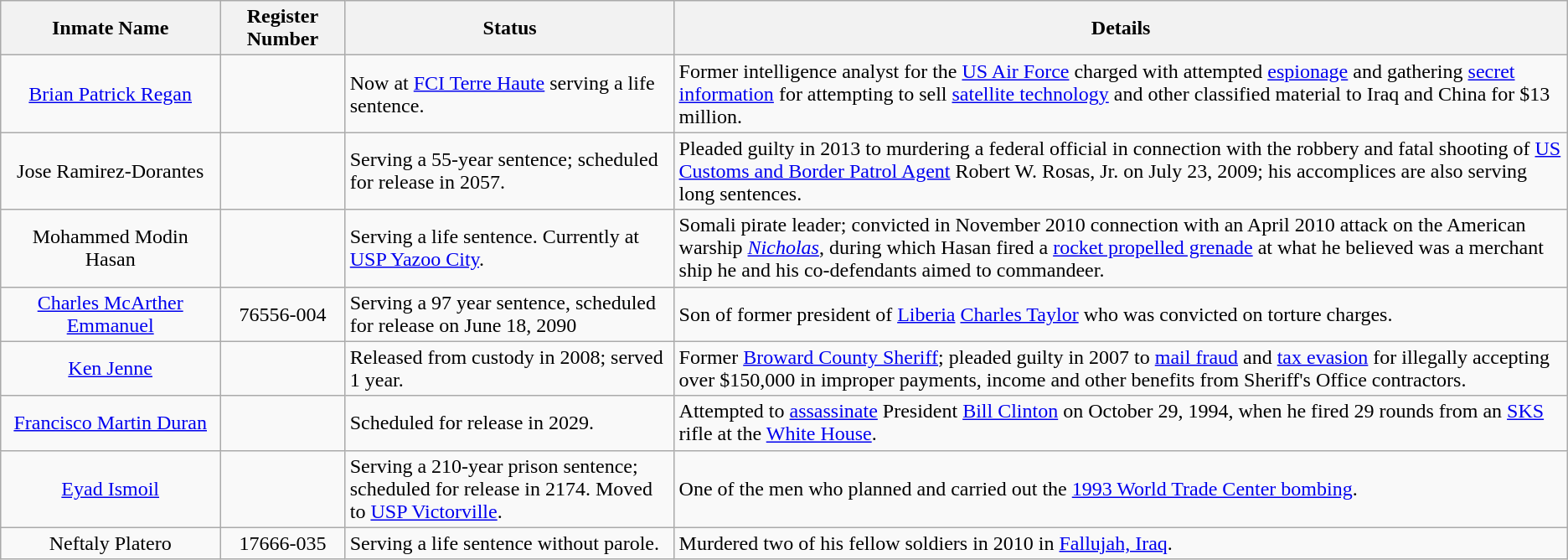<table class="wikitable sortable">
<tr>
<th width=14%>Inmate Name</th>
<th width=8%>Register Number</th>
<th width=21%>Status</th>
<th width=57%>Details</th>
</tr>
<tr>
<td style="text-align:center;"><a href='#'>Brian Patrick Regan</a></td>
<td style="text-align:center;"></td>
<td>Now at <a href='#'>FCI Terre Haute</a> serving a life sentence.</td>
<td>Former intelligence analyst for the <a href='#'>US Air Force</a> charged with attempted <a href='#'>espionage</a> and gathering <a href='#'>secret information</a> for attempting to sell <a href='#'>satellite technology</a> and other classified material to Iraq and China for $13 million.</td>
</tr>
<tr>
<td style="text-align:center;">Jose Ramirez-Dorantes</td>
<td style="text-align:center;"></td>
<td>Serving a 55-year sentence; scheduled for release in 2057.</td>
<td>Pleaded guilty in 2013 to murdering a federal official in connection with the robbery and fatal shooting of <a href='#'>US Customs and Border Patrol Agent</a> Robert W. Rosas, Jr. on July 23, 2009; his accomplices are also serving long sentences.</td>
</tr>
<tr>
<td style="text-align:center;">Mohammed Modin Hasan</td>
<td style="text-align:center;"></td>
<td>Serving a life sentence. Currently at <a href='#'>USP Yazoo City</a>.</td>
<td>Somali pirate leader; convicted in November 2010 connection with an April 2010 attack on the American warship <a href='#'><em>Nicholas</em></a>, during which Hasan fired a <a href='#'>rocket propelled grenade</a> at what he believed was a merchant ship he and his co-defendants aimed to commandeer.</td>
</tr>
<tr>
<td style="text-align:center;"><a href='#'>Charles McArther Emmanuel</a></td>
<td style="text-align:center;">76556-004</td>
<td>Serving a 97 year sentence, scheduled for release on June 18, 2090</td>
<td>Son of former president of <a href='#'>Liberia</a> <a href='#'>Charles Taylor</a> who was convicted on torture charges.</td>
</tr>
<tr>
<td style="text-align:center;"><a href='#'>Ken Jenne</a></td>
<td style="text-align:center;"></td>
<td>Released from custody in 2008; served 1 year.</td>
<td>Former <a href='#'>Broward County Sheriff</a>; pleaded guilty in 2007 to <a href='#'>mail fraud</a> and <a href='#'>tax evasion</a> for illegally accepting over $150,000 in improper payments, income and other benefits from Sheriff's Office contractors.</td>
</tr>
<tr>
<td style="text-align:center;"><a href='#'>Francisco Martin Duran</a></td>
<td style="text-align:center;"></td>
<td>Scheduled for release in 2029.</td>
<td>Attempted to <a href='#'>assassinate</a> President <a href='#'>Bill Clinton</a> on October 29, 1994, when he fired 29 rounds from an <a href='#'>SKS</a> rifle  at the <a href='#'>White House</a>.</td>
</tr>
<tr>
<td style="text-align:center;"><a href='#'>Eyad Ismoil</a></td>
<td style="text-align:center;"></td>
<td>Serving a 210-year prison sentence; scheduled for release in 2174. Moved to <a href='#'>USP Victorville</a>.</td>
<td>One of the men who planned and carried out the <a href='#'>1993 World Trade Center bombing</a>.</td>
</tr>
<tr>
<td style="text-align:center;">Neftaly Platero</td>
<td style="text-align:center;">17666-035</td>
<td>Serving a life sentence without parole.</td>
<td>Murdered two of his fellow soldiers in 2010 in <a href='#'>Fallujah, Iraq</a>.</td>
</tr>
</table>
